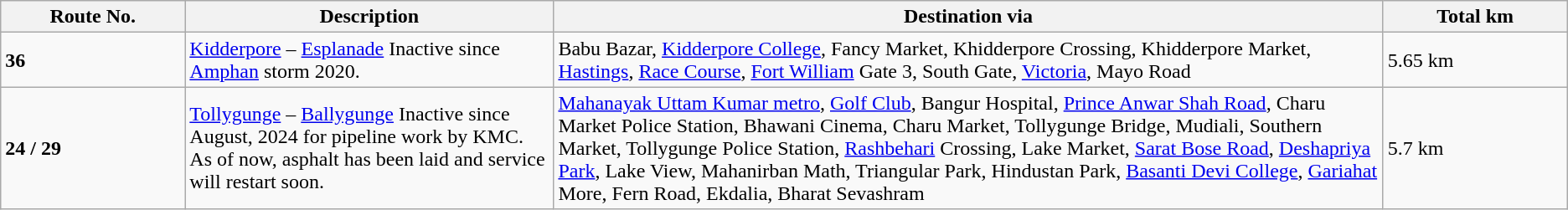<table class="wikitable sortable">
<tr align=center>
<th width="10%">Route No.</th>
<th width="20%">Description</th>
<th width="45%">Destination via</th>
<th width="10%">Total km</th>
</tr>
<tr>
<td><strong>36</strong></td>
<td><a href='#'>Kidderpore</a> – <a href='#'>Esplanade</a> Inactive since <a href='#'>Amphan</a> storm 2020.</td>
<td>Babu Bazar, <a href='#'>Kidderpore College</a>, Fancy Market, Khidderpore Crossing, Khidderpore  Market, <a href='#'>Hastings</a>, <a href='#'>Race Course</a>, <a href='#'>Fort William</a> Gate 3, South Gate, <a href='#'>Victoria</a>, Mayo Road</td>
<td>5.65 km</td>
</tr>
<tr>
<td><strong>24 / 29</strong></td>
<td><a href='#'>Tollygunge</a> – <a href='#'>Ballygunge</a> Inactive since August, 2024 for pipeline work by KMC. As of now, asphalt has been laid and service will restart soon.</td>
<td><a href='#'>Mahanayak Uttam Kumar metro</a>, <a href='#'>Golf Club</a>, Bangur Hospital, <a href='#'>Prince Anwar Shah Road</a>, Charu Market Police Station, Bhawani Cinema, Charu Market, Tollygunge Bridge, Mudiali, Southern Market, Tollygunge Police Station, <a href='#'>Rashbehari</a> Crossing, Lake Market, <a href='#'>Sarat Bose Road</a>, <a href='#'>Deshapriya Park</a>, Lake View, Mahanirban Math, Triangular Park, Hindustan Park, <a href='#'>Basanti Devi College</a>, <a href='#'>Gariahat</a> More, Fern Road, Ekdalia, Bharat Sevashram</td>
<td>5.7 km</td>
</tr>
</table>
